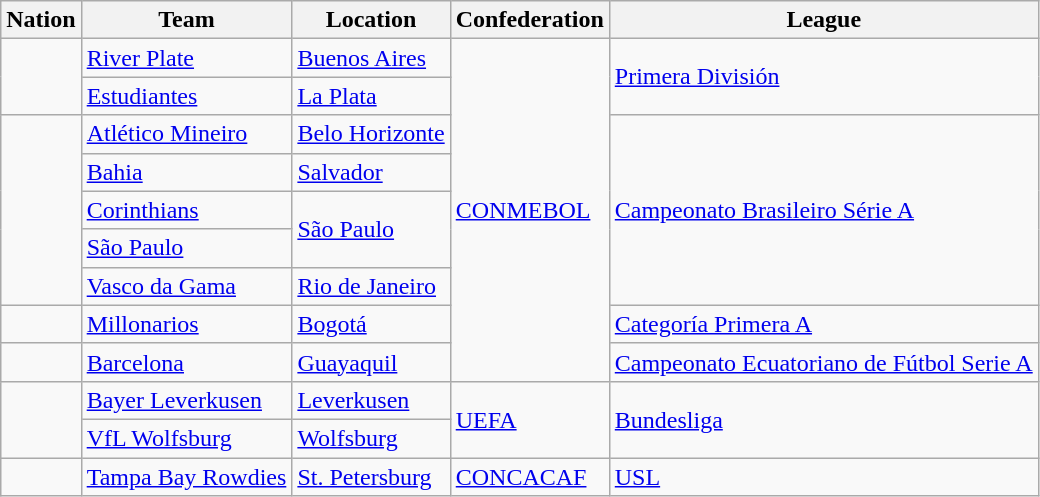<table class="wikitable sortable">
<tr>
<th>Nation</th>
<th>Team</th>
<th>Location</th>
<th>Confederation</th>
<th>League</th>
</tr>
<tr>
<td rowspan="2"></td>
<td><a href='#'>River Plate</a></td>
<td><a href='#'>Buenos Aires</a></td>
<td rowspan="9"><a href='#'>CONMEBOL</a></td>
<td rowspan="2"><a href='#'>Primera División</a></td>
</tr>
<tr>
<td><a href='#'>Estudiantes</a></td>
<td><a href='#'>La Plata</a></td>
</tr>
<tr>
<td rowspan="5"></td>
<td><a href='#'>Atlético Mineiro</a></td>
<td><a href='#'>Belo Horizonte</a></td>
<td rowspan="5"><a href='#'>Campeonato Brasileiro Série A</a></td>
</tr>
<tr>
<td><a href='#'>Bahia</a></td>
<td><a href='#'>Salvador</a></td>
</tr>
<tr>
<td><a href='#'>Corinthians</a></td>
<td rowspan="2"><a href='#'>São Paulo</a></td>
</tr>
<tr>
<td><a href='#'>São Paulo</a></td>
</tr>
<tr>
<td><a href='#'>Vasco da Gama</a></td>
<td><a href='#'>Rio de Janeiro</a></td>
</tr>
<tr>
<td></td>
<td><a href='#'>Millonarios</a></td>
<td><a href='#'>Bogotá</a></td>
<td><a href='#'>Categoría Primera A</a></td>
</tr>
<tr>
<td></td>
<td><a href='#'>Barcelona</a></td>
<td><a href='#'>Guayaquil</a></td>
<td><a href='#'>Campeonato Ecuatoriano de Fútbol Serie A</a></td>
</tr>
<tr>
<td rowspan="2"></td>
<td><a href='#'>Bayer Leverkusen</a></td>
<td><a href='#'>Leverkusen</a></td>
<td rowspan="2"><a href='#'>UEFA</a></td>
<td rowspan="2"><a href='#'>Bundesliga</a></td>
</tr>
<tr>
<td><a href='#'>VfL Wolfsburg</a></td>
<td><a href='#'>Wolfsburg</a></td>
</tr>
<tr>
<td></td>
<td><a href='#'>Tampa Bay Rowdies</a></td>
<td><a href='#'>St. Petersburg</a></td>
<td><a href='#'>CONCACAF</a></td>
<td><a href='#'>USL</a></td>
</tr>
</table>
